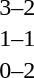<table cellspacing=1 width=70%>
<tr>
<th width=25%></th>
<th width=30%></th>
<th width=15%></th>
<th width=30%></th>
</tr>
<tr>
<td></td>
<td align=right></td>
<td align=center>3–2</td>
<td></td>
</tr>
<tr>
<td></td>
<td align=right></td>
<td align=center>1–1</td>
<td></td>
</tr>
<tr>
<td></td>
<td align=right></td>
<td align=center>0–2</td>
<td></td>
</tr>
</table>
